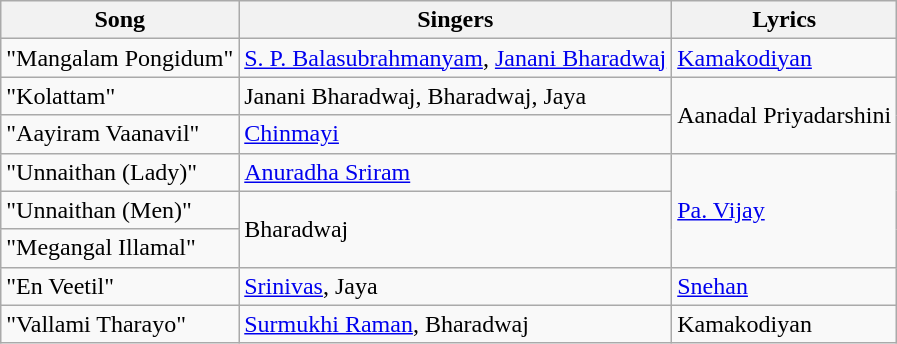<table class="wikitable">
<tr>
<th>Song</th>
<th>Singers</th>
<th>Lyrics</th>
</tr>
<tr>
<td>"Mangalam Pongidum"</td>
<td><a href='#'>S. P. Balasubrahmanyam</a>, <a href='#'>Janani Bharadwaj</a></td>
<td><a href='#'>Kamakodiyan</a></td>
</tr>
<tr>
<td>"Kolattam"</td>
<td>Janani Bharadwaj, Bharadwaj, Jaya</td>
<td rowspan=2>Aanadal Priyadarshini</td>
</tr>
<tr>
<td>"Aayiram Vaanavil"</td>
<td><a href='#'>Chinmayi</a></td>
</tr>
<tr>
<td>"Unnaithan (Lady)"</td>
<td><a href='#'>Anuradha Sriram</a></td>
<td rowspan=3><a href='#'>Pa. Vijay</a></td>
</tr>
<tr>
<td>"Unnaithan (Men)"</td>
<td rowspan=2>Bharadwaj</td>
</tr>
<tr>
<td>"Megangal Illamal"</td>
</tr>
<tr>
<td>"En Veetil"</td>
<td><a href='#'>Srinivas</a>, Jaya</td>
<td><a href='#'>Snehan</a></td>
</tr>
<tr>
<td>"Vallami Tharayo"</td>
<td><a href='#'>Surmukhi Raman</a>, Bharadwaj</td>
<td>Kamakodiyan</td>
</tr>
</table>
